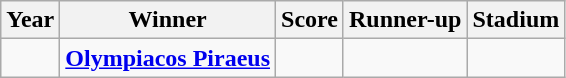<table class = "wikitable">
<tr>
<th>Year</th>
<th>Winner</th>
<th>Score</th>
<th>Runner-up</th>
<th>Stadium</th>
</tr>
<tr>
<td></td>
<td><strong><a href='#'>Olympiacos Piraeus</a></strong></td>
<td></td>
<td></td>
<td></td>
</tr>
</table>
